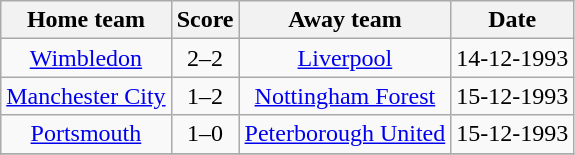<table class="wikitable" style="text-align: center">
<tr>
<th>Home team</th>
<th>Score</th>
<th>Away team</th>
<th>Date</th>
</tr>
<tr>
<td><a href='#'>Wimbledon</a></td>
<td>2–2</td>
<td><a href='#'>Liverpool</a></td>
<td>14-12-1993</td>
</tr>
<tr>
<td><a href='#'>Manchester City</a></td>
<td>1–2</td>
<td><a href='#'>Nottingham Forest</a></td>
<td>15-12-1993</td>
</tr>
<tr>
<td><a href='#'>Portsmouth</a></td>
<td>1–0</td>
<td><a href='#'>Peterborough United</a></td>
<td>15-12-1993</td>
</tr>
<tr>
</tr>
</table>
